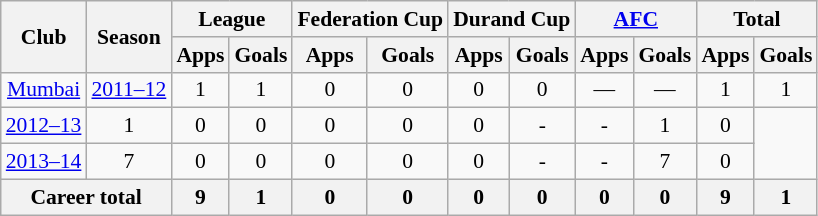<table class="wikitable" style="font-size:90%; text-align:center;">
<tr>
<th rowspan="2">Club</th>
<th rowspan="2">Season</th>
<th colspan="2">League</th>
<th colspan="2">Federation Cup</th>
<th colspan="2">Durand Cup</th>
<th colspan="2"><a href='#'>AFC</a></th>
<th colspan="2">Total</th>
</tr>
<tr>
<th>Apps</th>
<th>Goals</th>
<th>Apps</th>
<th>Goals</th>
<th>Apps</th>
<th>Goals</th>
<th>Apps</th>
<th>Goals</th>
<th>Apps</th>
<th>Goals</th>
</tr>
<tr>
<td rowspan="1"><a href='#'>Mumbai</a></td>
<td><a href='#'>2011–12</a></td>
<td>1</td>
<td>1</td>
<td>0</td>
<td>0</td>
<td>0</td>
<td>0</td>
<td>—</td>
<td>—</td>
<td>1</td>
<td>1</td>
</tr>
<tr>
<td><a href='#'>2012–13</a></td>
<td>1</td>
<td>0</td>
<td>0</td>
<td>0</td>
<td>0</td>
<td>0</td>
<td>-</td>
<td>-</td>
<td>1</td>
<td>0</td>
</tr>
<tr>
<td><a href='#'>2013–14</a></td>
<td>7</td>
<td>0</td>
<td>0</td>
<td>0</td>
<td>0</td>
<td>0</td>
<td>-</td>
<td>-</td>
<td>7</td>
<td>0</td>
</tr>
<tr>
<th colspan="2">Career total</th>
<th>9</th>
<th>1</th>
<th>0</th>
<th>0</th>
<th>0</th>
<th>0</th>
<th>0</th>
<th>0</th>
<th>9</th>
<th>1</th>
</tr>
</table>
